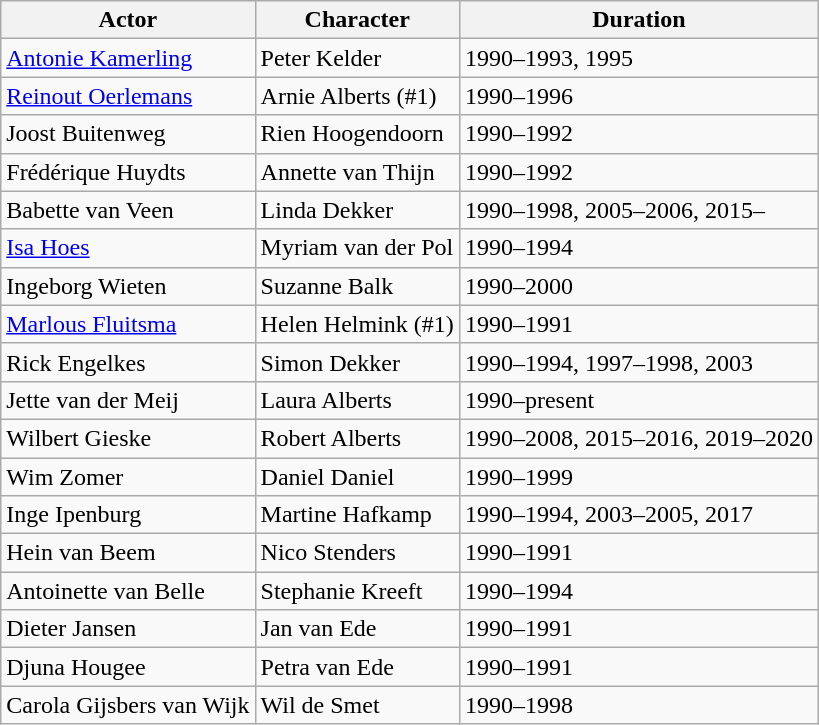<table class="wikitable sortable">
<tr>
<th>Actor</th>
<th>Character</th>
<th>Duration</th>
</tr>
<tr>
<td><a href='#'>Antonie Kamerling</a></td>
<td>Peter Kelder</td>
<td>1990–1993, 1995</td>
</tr>
<tr>
<td><a href='#'>Reinout Oerlemans</a></td>
<td>Arnie Alberts (#1)</td>
<td>1990–1996</td>
</tr>
<tr>
<td>Joost Buitenweg</td>
<td>Rien Hoogendoorn</td>
<td>1990–1992</td>
</tr>
<tr>
<td>Frédérique Huydts</td>
<td>Annette van Thijn</td>
<td>1990–1992</td>
</tr>
<tr>
<td>Babette van Veen</td>
<td>Linda Dekker</td>
<td>1990–1998, 2005–2006, 2015–</td>
</tr>
<tr>
<td><a href='#'>Isa Hoes</a></td>
<td>Myriam van der Pol</td>
<td>1990–1994</td>
</tr>
<tr>
<td>Ingeborg Wieten</td>
<td>Suzanne Balk</td>
<td>1990–2000</td>
</tr>
<tr>
<td><a href='#'>Marlous Fluitsma</a></td>
<td>Helen Helmink (#1)</td>
<td>1990–1991</td>
</tr>
<tr>
<td>Rick Engelkes</td>
<td>Simon Dekker</td>
<td>1990–1994, 1997–1998, 2003</td>
</tr>
<tr>
<td>Jette van der Meij</td>
<td>Laura Alberts</td>
<td>1990–present</td>
</tr>
<tr>
<td>Wilbert Gieske</td>
<td>Robert Alberts</td>
<td>1990–2008, 2015–2016, 2019–2020</td>
</tr>
<tr>
<td>Wim Zomer</td>
<td>Daniel Daniel</td>
<td>1990–1999</td>
</tr>
<tr>
<td>Inge Ipenburg</td>
<td>Martine Hafkamp</td>
<td>1990–1994, 2003–2005, 2017</td>
</tr>
<tr>
<td>Hein van Beem</td>
<td>Nico Stenders</td>
<td>1990–1991</td>
</tr>
<tr>
<td>Antoinette van Belle</td>
<td>Stephanie Kreeft</td>
<td>1990–1994</td>
</tr>
<tr>
<td>Dieter Jansen</td>
<td>Jan van Ede</td>
<td>1990–1991</td>
</tr>
<tr>
<td>Djuna Hougee</td>
<td>Petra van Ede</td>
<td>1990–1991</td>
</tr>
<tr>
<td>Carola Gijsbers van Wijk</td>
<td>Wil de Smet</td>
<td>1990–1998</td>
</tr>
</table>
